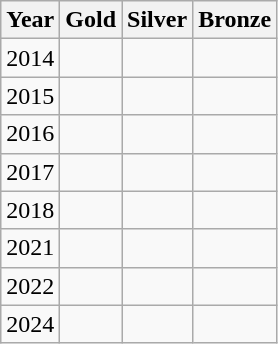<table class="wikitable">
<tr>
<th>Year</th>
<th>Gold</th>
<th>Silver</th>
<th>Bronze</th>
</tr>
<tr>
<td>2014</td>
<td></td>
<td></td>
<td></td>
</tr>
<tr>
<td>2015</td>
<td></td>
<td></td>
<td></td>
</tr>
<tr>
<td>2016</td>
<td></td>
<td></td>
<td></td>
</tr>
<tr>
<td>2017</td>
<td></td>
<td></td>
<td></td>
</tr>
<tr>
<td>2018</td>
<td></td>
<td></td>
<td></td>
</tr>
<tr>
<td>2021</td>
<td></td>
<td></td>
<td></td>
</tr>
<tr>
<td>2022</td>
<td></td>
<td></td>
<td></td>
</tr>
<tr>
<td>2024</td>
<td></td>
<td></td>
<td></td>
</tr>
</table>
